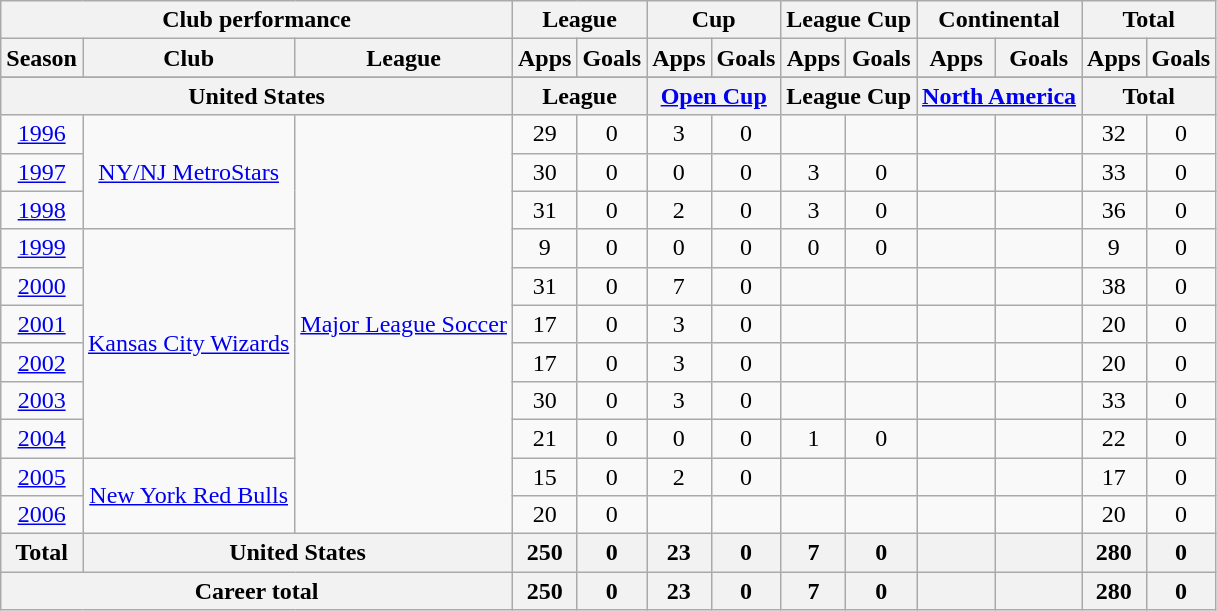<table class="wikitable" style="text-align:center">
<tr>
<th colspan=3>Club performance</th>
<th colspan=2>League</th>
<th colspan=2>Cup</th>
<th colspan=2>League Cup</th>
<th colspan=2>Continental</th>
<th colspan=2>Total</th>
</tr>
<tr>
<th>Season</th>
<th>Club</th>
<th>League</th>
<th>Apps</th>
<th>Goals</th>
<th>Apps</th>
<th>Goals</th>
<th>Apps</th>
<th>Goals</th>
<th>Apps</th>
<th>Goals</th>
<th>Apps</th>
<th>Goals</th>
</tr>
<tr>
</tr>
<tr>
<th colspan=3>United States</th>
<th colspan=2>League</th>
<th colspan=2><a href='#'>Open Cup</a></th>
<th colspan=2>League Cup</th>
<th colspan=2><a href='#'>North America</a></th>
<th colspan=2>Total</th>
</tr>
<tr>
<td><a href='#'>1996</a></td>
<td rowspan="3"><a href='#'>NY/NJ MetroStars</a></td>
<td rowspan="11"><a href='#'>Major League Soccer</a></td>
<td>29</td>
<td>0</td>
<td>3</td>
<td>0</td>
<td></td>
<td></td>
<td></td>
<td></td>
<td>32</td>
<td>0</td>
</tr>
<tr>
<td><a href='#'>1997</a></td>
<td>30</td>
<td>0</td>
<td>0</td>
<td>0</td>
<td>3</td>
<td>0</td>
<td></td>
<td></td>
<td>33</td>
<td>0</td>
</tr>
<tr>
<td><a href='#'>1998</a></td>
<td>31</td>
<td>0</td>
<td>2</td>
<td>0</td>
<td>3</td>
<td>0</td>
<td></td>
<td></td>
<td>36</td>
<td>0</td>
</tr>
<tr>
<td><a href='#'>1999</a></td>
<td rowspan="6"><a href='#'>Kansas City Wizards</a></td>
<td>9</td>
<td>0</td>
<td>0</td>
<td>0</td>
<td>0</td>
<td>0</td>
<td></td>
<td></td>
<td>9</td>
<td>0</td>
</tr>
<tr>
<td><a href='#'>2000</a></td>
<td>31</td>
<td>0</td>
<td>7</td>
<td>0</td>
<td></td>
<td></td>
<td></td>
<td></td>
<td>38</td>
<td>0</td>
</tr>
<tr>
<td><a href='#'>2001</a></td>
<td>17</td>
<td>0</td>
<td>3</td>
<td>0</td>
<td></td>
<td></td>
<td></td>
<td></td>
<td>20</td>
<td>0</td>
</tr>
<tr>
<td><a href='#'>2002</a></td>
<td>17</td>
<td>0</td>
<td>3</td>
<td>0</td>
<td></td>
<td></td>
<td></td>
<td></td>
<td>20</td>
<td>0</td>
</tr>
<tr>
<td><a href='#'>2003</a></td>
<td>30</td>
<td>0</td>
<td>3</td>
<td>0</td>
<td></td>
<td></td>
<td></td>
<td></td>
<td>33</td>
<td>0</td>
</tr>
<tr>
<td><a href='#'>2004</a></td>
<td>21</td>
<td>0</td>
<td>0</td>
<td>0</td>
<td>1</td>
<td>0</td>
<td></td>
<td></td>
<td>22</td>
<td>0</td>
</tr>
<tr>
<td><a href='#'>2005</a></td>
<td rowspan="2"><a href='#'>New York Red Bulls</a></td>
<td>15</td>
<td>0</td>
<td>2</td>
<td>0</td>
<td></td>
<td></td>
<td></td>
<td></td>
<td>17</td>
<td>0</td>
</tr>
<tr>
<td><a href='#'>2006</a></td>
<td>20</td>
<td>0</td>
<td></td>
<td></td>
<td></td>
<td></td>
<td></td>
<td></td>
<td>20</td>
<td>0</td>
</tr>
<tr>
<th rowspan=1>Total</th>
<th colspan=2>United States</th>
<th>250</th>
<th>0</th>
<th>23</th>
<th>0</th>
<th>7</th>
<th>0</th>
<th></th>
<th></th>
<th>280</th>
<th>0</th>
</tr>
<tr>
<th colspan=3>Career total</th>
<th>250</th>
<th>0</th>
<th>23</th>
<th>0</th>
<th>7</th>
<th>0</th>
<th></th>
<th></th>
<th>280</th>
<th>0</th>
</tr>
</table>
